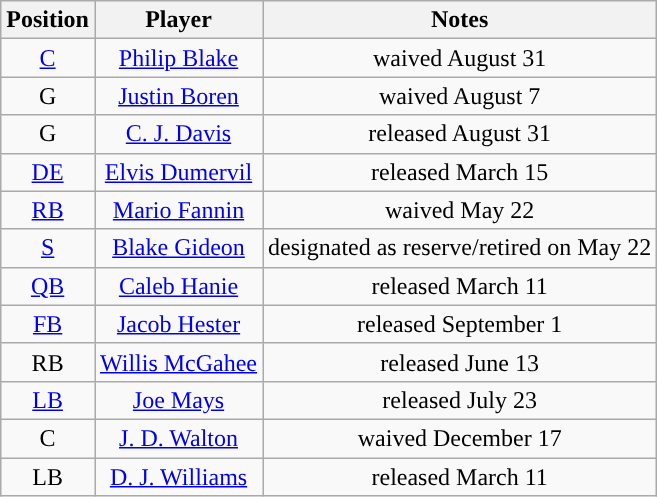<table class="wikitable" style="text-align:center">
<tr>
<th>Position</th>
<th>Player</th>
<th>Notes</th>
</tr>
<tr>
<td><a href='#'>C</a></td>
<td><a href='#'>Philip Blake</a></td>
<td>waived August 31</td>
</tr>
<tr>
<td>G</td>
<td><a href='#'>Justin Boren</a></td>
<td>waived August 7</td>
</tr>
<tr>
<td>G</td>
<td><a href='#'>C. J. Davis</a></td>
<td>released August 31</td>
</tr>
<tr>
<td><a href='#'>DE</a></td>
<td><a href='#'>Elvis Dumervil</a></td>
<td>released March 15</td>
</tr>
<tr>
<td><a href='#'>RB</a></td>
<td><a href='#'>Mario Fannin</a></td>
<td>waived May 22</td>
</tr>
<tr>
<td><a href='#'>S</a></td>
<td><a href='#'>Blake Gideon</a></td>
<td>designated as reserve/retired on May 22</td>
</tr>
<tr>
<td><a href='#'>QB</a></td>
<td><a href='#'>Caleb Hanie</a></td>
<td>released March 11</td>
</tr>
<tr>
<td><a href='#'>FB</a></td>
<td><a href='#'>Jacob Hester</a></td>
<td>released September 1</td>
</tr>
<tr>
<td>RB</td>
<td><a href='#'>Willis McGahee</a></td>
<td>released June 13</td>
</tr>
<tr>
<td><a href='#'>LB</a></td>
<td><a href='#'>Joe Mays</a></td>
<td>released July 23</td>
</tr>
<tr>
<td>C</td>
<td><a href='#'>J. D. Walton</a></td>
<td>waived December 17</td>
</tr>
<tr>
<td>LB</td>
<td><a href='#'>D. J. Williams</a></td>
<td>released March 11</td>
</tr>
</table>
